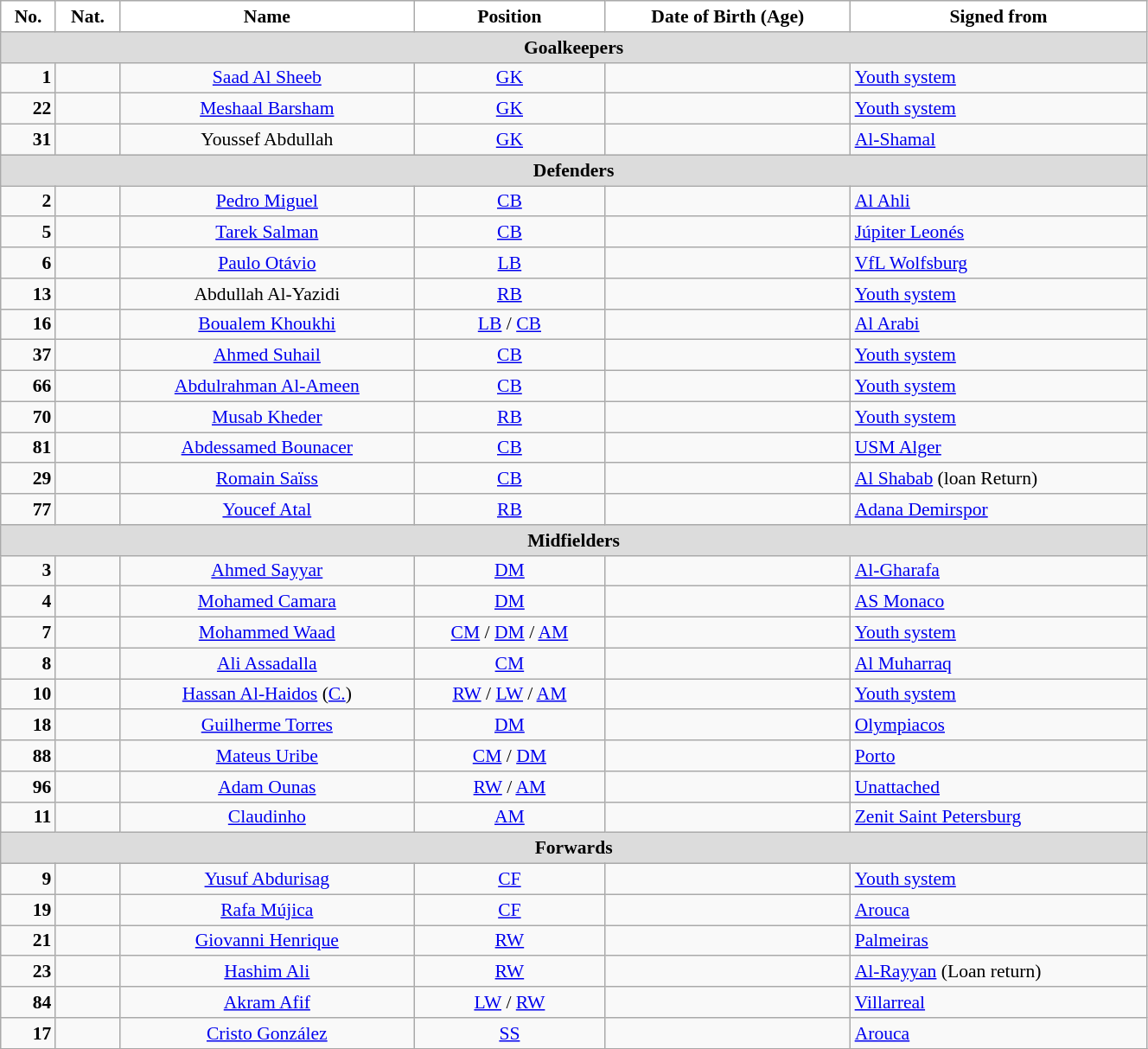<table class="wikitable" style="text-align:center; font-size:90%; width:70%">
<tr>
<th style="background:white; color:black; text-align:center;">No.</th>
<th style="background:white; color:black; text-align:center;">Nat.</th>
<th style="background:white; color:black; text-align:center;">Name</th>
<th style="background:white; color:black; text-align:center;">Position</th>
<th style="background:white; color:black; text-align:center;">Date of Birth (Age)</th>
<th style="background:white; color:black; text-align:center;">Signed from</th>
</tr>
<tr>
<th colspan=10 style="background:#DCDCDC; text-align:center;">Goalkeepers</th>
</tr>
<tr>
<td style="text-align:right"><strong>1</strong></td>
<td></td>
<td><a href='#'>Saad Al Sheeb</a></td>
<td><a href='#'>GK</a></td>
<td></td>
<td style="text-align:left"> <a href='#'>Youth system</a></td>
</tr>
<tr>
<td style="text-align:right"><strong>22</strong></td>
<td></td>
<td><a href='#'>Meshaal Barsham</a></td>
<td><a href='#'>GK</a></td>
<td></td>
<td style="text-align:left"> <a href='#'>Youth system</a></td>
</tr>
<tr>
<td style="text-align:right"><strong>31</strong></td>
<td></td>
<td>Youssef Abdullah</td>
<td><a href='#'>GK</a></td>
<td></td>
<td style="text-align:left"> <a href='#'>Al-Shamal</a></td>
</tr>
<tr>
<th colspan=10 style="background:#DCDCDC; text-align:center;">Defenders</th>
</tr>
<tr>
<td style="text-align:right"><strong>2</strong></td>
<td></td>
<td><a href='#'>Pedro Miguel</a></td>
<td><a href='#'>CB</a></td>
<td></td>
<td style="text-align:left"> <a href='#'>Al Ahli</a></td>
</tr>
<tr>
<td style="text-align:right"><strong>5</strong></td>
<td></td>
<td><a href='#'>Tarek Salman</a></td>
<td><a href='#'>CB</a></td>
<td></td>
<td style="text-align:left"> <a href='#'>Júpiter Leonés</a></td>
</tr>
<tr>
<td style="text-align:right"><strong>6</strong></td>
<td></td>
<td><a href='#'>Paulo Otávio</a></td>
<td><a href='#'>LB</a></td>
<td></td>
<td style="text-align:left"> <a href='#'>VfL Wolfsburg</a></td>
</tr>
<tr>
<td style="text-align:right"><strong>13</strong></td>
<td></td>
<td>Abdullah Al-Yazidi</td>
<td><a href='#'>RB</a></td>
<td></td>
<td style="text-align:left"> <a href='#'>Youth system</a></td>
</tr>
<tr>
<td style="text-align:right"><strong>16</strong></td>
<td></td>
<td><a href='#'>Boualem Khoukhi</a></td>
<td><a href='#'>LB</a> / <a href='#'>CB</a></td>
<td></td>
<td style="text-align:left"> <a href='#'>Al Arabi</a></td>
</tr>
<tr>
<td style="text-align:right"><strong>37</strong></td>
<td></td>
<td><a href='#'>Ahmed Suhail</a></td>
<td><a href='#'>CB</a></td>
<td></td>
<td style="text-align:left"> <a href='#'>Youth system</a></td>
</tr>
<tr>
<td style="text-align:right"><strong>66</strong></td>
<td></td>
<td><a href='#'>Abdulrahman Al-Ameen</a></td>
<td><a href='#'>CB</a></td>
<td></td>
<td style="text-align:left"> <a href='#'>Youth system</a></td>
</tr>
<tr>
<td style="text-align:right"><strong>70</strong></td>
<td></td>
<td><a href='#'>Musab Kheder</a></td>
<td><a href='#'>RB</a></td>
<td></td>
<td style="text-align:left"> <a href='#'>Youth system</a></td>
</tr>
<tr>
<td style="text-align:right"><strong>81</strong></td>
<td></td>
<td><a href='#'>Abdessamed Bounacer</a></td>
<td><a href='#'>CB</a></td>
<td></td>
<td style="text-align:left"> <a href='#'>USM Alger</a></td>
</tr>
<tr>
<td style="text-align:right"><strong>29</strong></td>
<td></td>
<td><a href='#'>Romain Saïss</a></td>
<td><a href='#'>CB</a></td>
<td></td>
<td style="text-align:left"> <a href='#'>Al Shabab</a> (loan Return)</td>
</tr>
<tr>
<td style="text-align:right"><strong>77</strong></td>
<td></td>
<td><a href='#'>Youcef Atal</a></td>
<td><a href='#'>RB</a></td>
<td></td>
<td style="text-align:left"> <a href='#'>Adana Demirspor</a></td>
</tr>
<tr>
<th colspan=10 style="background:#DCDCDC; text-align:center;">Midfielders</th>
</tr>
<tr>
<td style="text-align:right"><strong>3</strong></td>
<td></td>
<td><a href='#'>Ahmed Sayyar</a></td>
<td><a href='#'>DM</a></td>
<td></td>
<td style="text-align:left"> <a href='#'>Al-Gharafa</a></td>
</tr>
<tr>
<td style="text-align:right"><strong>4</strong></td>
<td></td>
<td><a href='#'>Mohamed Camara</a></td>
<td><a href='#'>DM</a></td>
<td></td>
<td style="text-align:left"> <a href='#'>AS Monaco</a></td>
</tr>
<tr>
<td style="text-align:right"><strong>7</strong></td>
<td></td>
<td><a href='#'>Mohammed Waad</a></td>
<td><a href='#'>CM</a> / <a href='#'>DM</a> / <a href='#'>AM</a></td>
<td></td>
<td style="text-align:left"> <a href='#'>Youth system</a></td>
</tr>
<tr>
<td style="text-align:right"><strong>8</strong></td>
<td></td>
<td><a href='#'>Ali Assadalla</a></td>
<td><a href='#'>CM</a></td>
<td></td>
<td style="text-align:left"> <a href='#'>Al Muharraq</a></td>
</tr>
<tr>
<td style="text-align:right"><strong>10</strong></td>
<td></td>
<td><a href='#'>Hassan Al-Haidos</a> (<a href='#'>C.</a>)</td>
<td><a href='#'>RW</a> / <a href='#'>LW</a> / <a href='#'>AM</a></td>
<td></td>
<td style="text-align:left"> <a href='#'>Youth system</a></td>
</tr>
<tr>
<td style="text-align:right"><strong>18</strong></td>
<td></td>
<td><a href='#'>Guilherme Torres</a></td>
<td><a href='#'>DM</a></td>
<td></td>
<td style="text-align:left"> <a href='#'>Olympiacos</a></td>
</tr>
<tr>
<td style="text-align:right"><strong>88</strong></td>
<td></td>
<td><a href='#'>Mateus Uribe</a></td>
<td><a href='#'>CM</a> / <a href='#'>DM</a></td>
<td></td>
<td style="text-align:left"> <a href='#'>Porto</a></td>
</tr>
<tr>
<td style="text-align:right"><strong>96</strong></td>
<td></td>
<td><a href='#'>Adam Ounas</a></td>
<td><a href='#'>RW</a> / <a href='#'>AM</a></td>
<td></td>
<td style="text-align:left"><a href='#'>Unattached</a></td>
</tr>
<tr>
<td style="text-align:right"><strong>11</strong></td>
<td></td>
<td><a href='#'>Claudinho</a></td>
<td><a href='#'>AM</a></td>
<td></td>
<td style="text-align:left"> <a href='#'>Zenit Saint Petersburg</a></td>
</tr>
<tr>
<th colspan=10 style="background:#DCDCDC; text-align:center;">Forwards</th>
</tr>
<tr>
<td style="text-align:right"><strong>9</strong></td>
<td></td>
<td><a href='#'>Yusuf Abdurisag</a></td>
<td><a href='#'>CF</a></td>
<td></td>
<td style="text-align:left"> <a href='#'>Youth system</a></td>
</tr>
<tr>
<td style="text-align:right"><strong>19</strong></td>
<td></td>
<td><a href='#'>Rafa Mújica</a></td>
<td><a href='#'>CF</a></td>
<td></td>
<td style="text-align:left"> <a href='#'>Arouca</a></td>
</tr>
<tr>
<td style="text-align:right"><strong>21</strong></td>
<td></td>
<td><a href='#'>Giovanni Henrique</a></td>
<td><a href='#'>RW</a></td>
<td></td>
<td style="text-align:left"> <a href='#'>Palmeiras</a></td>
</tr>
<tr>
<td style="text-align:right"><strong>23</strong></td>
<td></td>
<td><a href='#'>Hashim Ali</a></td>
<td><a href='#'>RW</a></td>
<td></td>
<td style="text-align:left"> <a href='#'>Al-Rayyan</a> (Loan return)</td>
</tr>
<tr>
<td style="text-align:right"><strong>84</strong></td>
<td></td>
<td><a href='#'>Akram Afif</a></td>
<td><a href='#'>LW</a> / <a href='#'>RW</a></td>
<td></td>
<td style="text-align:left"> <a href='#'>Villarreal</a></td>
</tr>
<tr>
<td style="text-align:right"><strong>17</strong></td>
<td></td>
<td><a href='#'>Cristo González</a></td>
<td><a href='#'>SS</a></td>
<td></td>
<td style="text-align:left"> <a href='#'>Arouca</a></td>
</tr>
<tr>
</tr>
</table>
